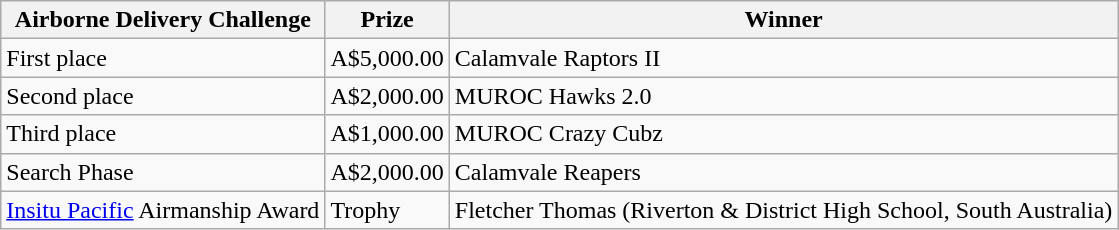<table class="wikitable">
<tr>
<th>Airborne Delivery Challenge</th>
<th>Prize</th>
<th>Winner</th>
</tr>
<tr>
<td>First place</td>
<td>A$5,000.00</td>
<td>Calamvale Raptors II</td>
</tr>
<tr>
<td>Second place</td>
<td>A$2,000.00</td>
<td>MUROC Hawks 2.0</td>
</tr>
<tr>
<td>Third place</td>
<td>A$1,000.00</td>
<td>MUROC Crazy Cubz</td>
</tr>
<tr>
<td>Search Phase</td>
<td>A$2,000.00</td>
<td>Calamvale Reapers</td>
</tr>
<tr>
<td><a href='#'>Insitu Pacific</a> Airmanship Award</td>
<td>Trophy</td>
<td>Fletcher Thomas (Riverton & District High School, South Australia)</td>
</tr>
</table>
